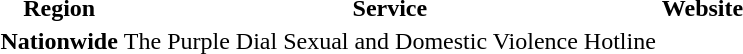<table>
<tr>
<th>Region</th>
<th>Service</th>
<th>Website</th>
</tr>
<tr>
<th>Nationwide</th>
<td>The Purple Dial Sexual and Domestic Violence Hotline</td>
<td></td>
</tr>
</table>
